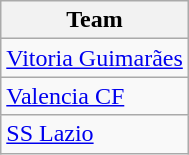<table class= "wikitable">
<tr>
<th>Team</th>
</tr>
<tr>
<td> <a href='#'>Vitoria Guimarães</a></td>
</tr>
<tr>
<td> <a href='#'>Valencia CF</a></td>
</tr>
<tr>
<td> <a href='#'>SS Lazio</a></td>
</tr>
</table>
